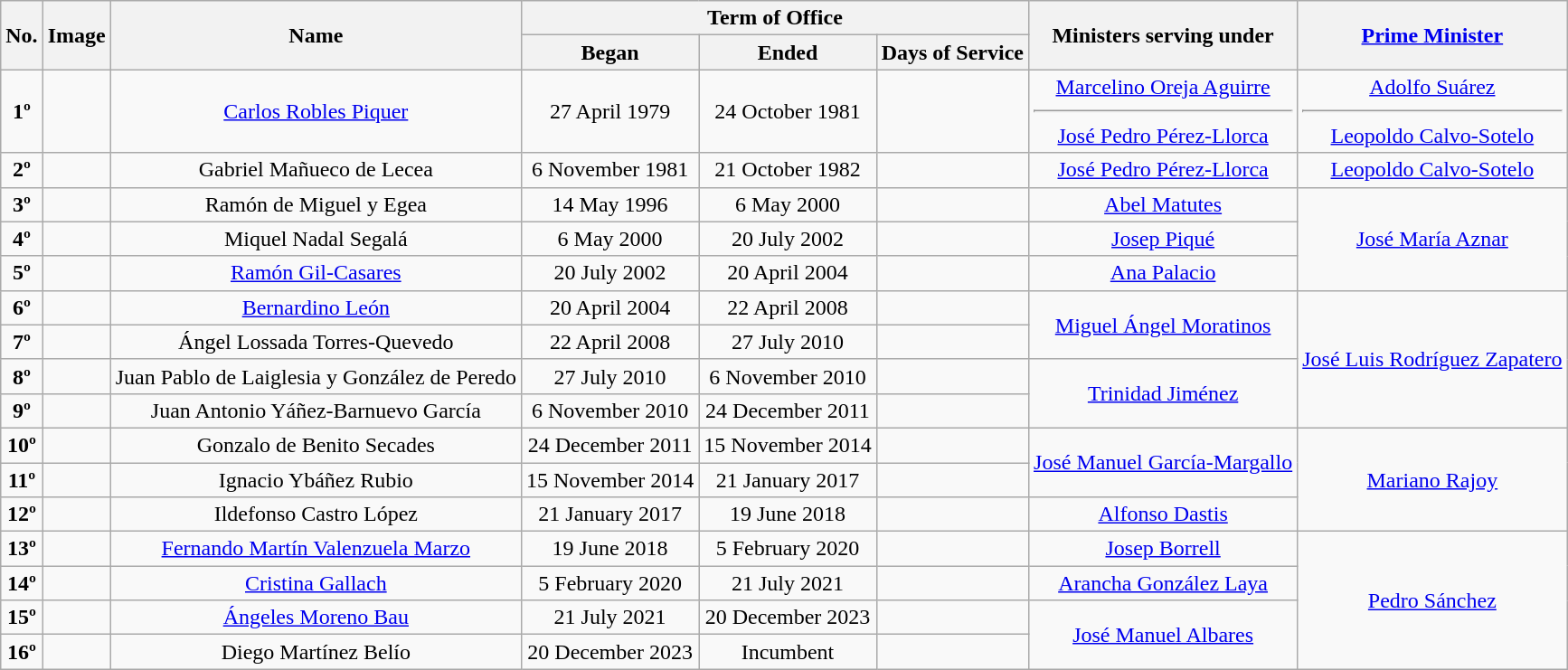<table class="wikitable sortable" style="clear:right; text-align:center">
<tr>
<th rowspan="2">No.</th>
<th rowspan="2">Image</th>
<th rowspan="2">Name</th>
<th colspan="3">Term of Office</th>
<th rowspan="2">Ministers serving under</th>
<th rowspan="2"><a href='#'>Prime Minister</a></th>
</tr>
<tr>
<th>Began</th>
<th>Ended</th>
<th>Days of Service</th>
</tr>
<tr>
<td><strong>1º</strong></td>
<td></td>
<td><a href='#'>Carlos Robles Piquer</a></td>
<td>27 April 1979</td>
<td>24 October 1981</td>
<td></td>
<td><a href='#'>Marcelino Oreja Aguirre</a><hr><a href='#'>José Pedro Pérez-Llorca</a></td>
<td><a href='#'>Adolfo Suárez</a><hr><a href='#'>Leopoldo Calvo-Sotelo</a></td>
</tr>
<tr>
<td><strong>2º</strong></td>
<td></td>
<td>Gabriel Mañueco de Lecea</td>
<td>6 November 1981</td>
<td>21 October 1982</td>
<td></td>
<td><a href='#'>José Pedro Pérez-Llorca</a></td>
<td><a href='#'>Leopoldo Calvo-Sotelo</a></td>
</tr>
<tr>
<td><strong>3º</strong></td>
<td></td>
<td>Ramón de Miguel y Egea</td>
<td>14 May 1996</td>
<td>6 May 2000</td>
<td></td>
<td><a href='#'>Abel Matutes</a></td>
<td rowspan="3"><a href='#'>José María Aznar</a></td>
</tr>
<tr>
<td><strong>4º</strong></td>
<td></td>
<td>Miquel Nadal Segalá</td>
<td>6 May 2000</td>
<td>20 July 2002</td>
<td></td>
<td><a href='#'>Josep Piqué</a></td>
</tr>
<tr>
<td><strong>5º</strong></td>
<td></td>
<td><a href='#'>Ramón Gil-Casares</a></td>
<td>20 July 2002</td>
<td>20 April 2004</td>
<td></td>
<td><a href='#'>Ana Palacio</a></td>
</tr>
<tr>
<td><strong>6º</strong></td>
<td></td>
<td><a href='#'>Bernardino León</a></td>
<td>20 April 2004</td>
<td>22 April 2008</td>
<td></td>
<td rowspan="2"><a href='#'>Miguel Ángel Moratinos</a></td>
<td rowspan="4"><a href='#'>José Luis Rodríguez Zapatero</a></td>
</tr>
<tr>
<td><strong>7º</strong></td>
<td></td>
<td>Ángel Lossada Torres-Quevedo</td>
<td>22 April 2008</td>
<td>27 July 2010</td>
<td></td>
</tr>
<tr>
<td><strong>8º</strong></td>
<td></td>
<td>Juan Pablo de Laiglesia y González de Peredo</td>
<td>27 July 2010</td>
<td>6 November 2010</td>
<td></td>
<td rowspan="2"><a href='#'>Trinidad Jiménez</a></td>
</tr>
<tr>
<td><strong>9º</strong></td>
<td></td>
<td>Juan Antonio Yáñez-Barnuevo García</td>
<td>6 November 2010</td>
<td>24 December 2011</td>
<td></td>
</tr>
<tr>
<td><strong>10º</strong></td>
<td></td>
<td>Gonzalo de Benito Secades</td>
<td>24 December 2011</td>
<td>15 November 2014</td>
<td></td>
<td rowspan="2"><a href='#'>José Manuel García-Margallo</a></td>
<td rowspan="3"><a href='#'>Mariano Rajoy</a></td>
</tr>
<tr>
<td><strong>11º</strong></td>
<td></td>
<td>Ignacio Ybáñez Rubio</td>
<td>15 November 2014</td>
<td>21 January 2017</td>
<td></td>
</tr>
<tr>
<td><strong>12º</strong></td>
<td></td>
<td>Ildefonso Castro López</td>
<td>21 January 2017</td>
<td>19 June 2018</td>
<td></td>
<td><a href='#'>Alfonso Dastis</a></td>
</tr>
<tr>
<td><strong>13º</strong></td>
<td></td>
<td><a href='#'>Fernando Martín Valenzuela Marzo</a></td>
<td>19 June 2018</td>
<td>5 February 2020</td>
<td></td>
<td><a href='#'>Josep Borrell</a></td>
<td rowspan="4"><a href='#'>Pedro Sánchez</a></td>
</tr>
<tr>
<td><strong>14º</strong></td>
<td></td>
<td><a href='#'>Cristina Gallach</a></td>
<td>5 February 2020</td>
<td>21 July 2021</td>
<td></td>
<td><a href='#'>Arancha González Laya</a></td>
</tr>
<tr>
<td><strong>15º</strong></td>
<td></td>
<td><a href='#'>Ángeles Moreno Bau</a></td>
<td>21 July 2021</td>
<td>20 December 2023</td>
<td></td>
<td rowspan="2"><a href='#'>José Manuel Albares</a></td>
</tr>
<tr>
<td><strong>16º</strong></td>
<td></td>
<td>Diego Martínez Belío</td>
<td>20 December 2023</td>
<td>Incumbent</td>
<td></td>
</tr>
</table>
